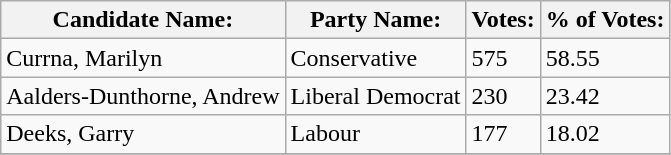<table class="wikitable">
<tr>
<th>Candidate Name:</th>
<th>Party Name:</th>
<th>Votes:</th>
<th>% of Votes:</th>
</tr>
<tr>
<td>Currna, Marilyn</td>
<td>Conservative</td>
<td>575</td>
<td>58.55</td>
</tr>
<tr>
<td>Aalders-Dunthorne, Andrew</td>
<td>Liberal Democrat</td>
<td>230</td>
<td>23.42</td>
</tr>
<tr>
<td>Deeks, Garry</td>
<td>Labour</td>
<td>177</td>
<td>18.02</td>
</tr>
<tr>
</tr>
</table>
